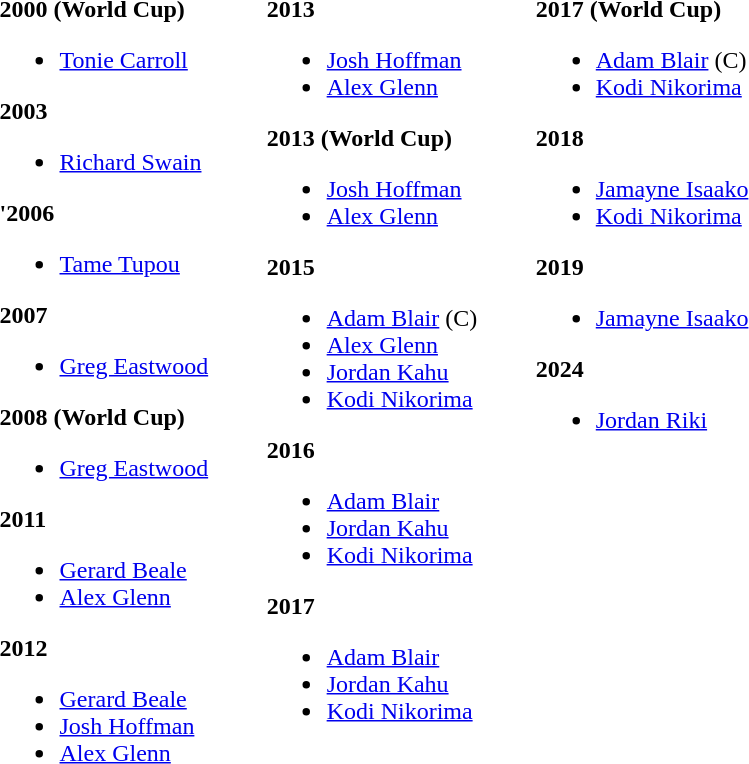<table class="toccolours" style="border-collapse: collapse;">
<tr>
<td colspan=7 align="right"></td>
</tr>
<tr>
<td valign="top"><br><strong>2000 (World Cup)</strong><ul><li><a href='#'>Tonie Carroll</a></li></ul><strong>2003</strong><ul><li><a href='#'>Richard Swain</a></li></ul><strong>'2006</strong><ul><li><a href='#'>Tame Tupou</a></li></ul><strong>2007</strong><ul><li><a href='#'>Greg Eastwood</a></li></ul><strong>2008 (World Cup)</strong><ul><li><a href='#'>Greg Eastwood</a></li></ul><strong>2011</strong><ul><li><a href='#'>Gerard Beale</a></li><li><a href='#'>Alex Glenn</a></li></ul><strong>2012</strong><ul><li><a href='#'>Gerard Beale</a></li><li><a href='#'>Josh Hoffman</a></li><li><a href='#'>Alex Glenn</a></li></ul></td>
<td width="35"> </td>
<td valign="top"><br><strong>2013</strong><ul><li><a href='#'>Josh Hoffman</a></li><li><a href='#'>Alex Glenn</a></li></ul><strong>2013 (World Cup)</strong><ul><li><a href='#'>Josh Hoffman</a></li><li><a href='#'>Alex Glenn</a></li></ul><strong>2015</strong><ul><li><a href='#'>Adam Blair</a> (C)</li><li><a href='#'>Alex Glenn</a></li><li><a href='#'>Jordan Kahu</a></li><li><a href='#'>Kodi Nikorima</a></li></ul><strong>2016</strong><ul><li><a href='#'>Adam Blair</a></li><li><a href='#'>Jordan Kahu</a></li><li><a href='#'>Kodi Nikorima</a></li></ul><strong>2017</strong><ul><li><a href='#'>Adam Blair</a></li><li><a href='#'>Jordan Kahu</a></li><li><a href='#'>Kodi Nikorima</a></li></ul></td>
<td width="35"> </td>
<td valign="top"><br><strong>2017 (World Cup)</strong><ul><li><a href='#'>Adam Blair</a> (C)</li><li><a href='#'>Kodi Nikorima</a></li></ul><strong>2018</strong><ul><li><a href='#'>Jamayne Isaako</a></li><li><a href='#'>Kodi Nikorima</a></li></ul><strong>2019</strong><ul><li><a href='#'>Jamayne Isaako</a></li></ul><strong>2024</strong><ul><li><a href='#'>Jordan Riki</a></li></ul></td>
<td width="35"> </td>
<td valign="top"></td>
</tr>
</table>
